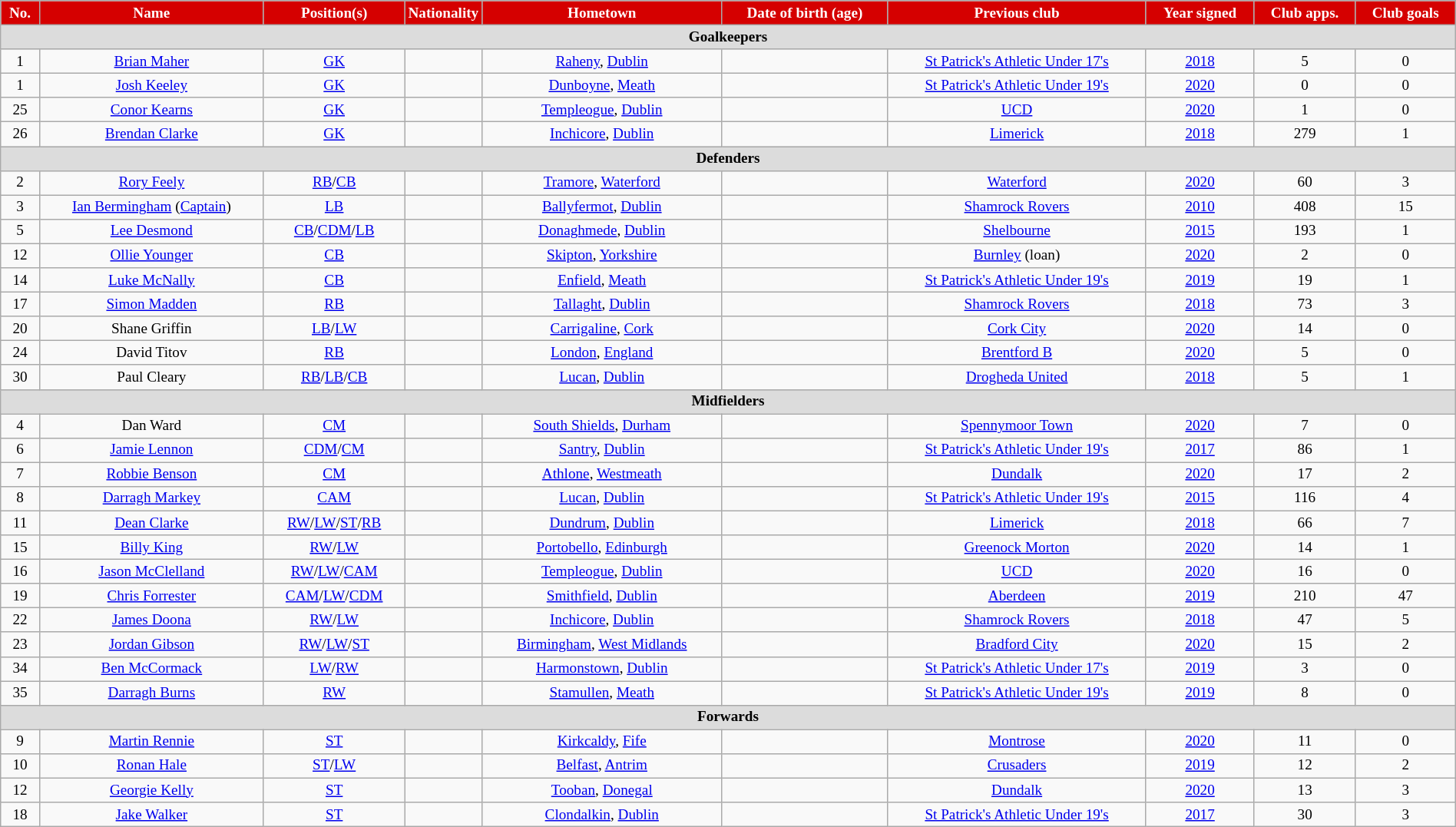<table class="wikitable" style="text-align:center;font-size:80%;width:100%">
<tr>
<th style="background:#d50000;color:white">No.</th>
<th style="background:#d50000;color:white">Name</th>
<th style="background:#d50000;color:white">Position(s)</th>
<th style="background:#d50000;color:white;width:55px">Nationality</th>
<th style="background:#d50000;color:white">Hometown</th>
<th style="background:#d50000;color:white">Date of birth (age)</th>
<th style="background:#d50000;color:white">Previous club</th>
<th style="background:#d50000;color:white">Year signed</th>
<th style="background:#d50000;color:white">Club apps.</th>
<th style="background:#d50000;color:white">Club goals</th>
</tr>
<tr>
<th colspan="14" style="background:#dcdcdc">Goalkeepers</th>
</tr>
<tr>
<td>1</td>
<td><a href='#'>Brian Maher</a></td>
<td><a href='#'>GK</a></td>
<td></td>
<td><a href='#'>Raheny</a>, <a href='#'>Dublin</a></td>
<td></td>
<td> <a href='#'>St Patrick's Athletic Under 17's</a></td>
<td><a href='#'>2018</a></td>
<td>5</td>
<td>0</td>
</tr>
<tr>
<td>1</td>
<td><a href='#'>Josh Keeley</a></td>
<td><a href='#'>GK</a></td>
<td></td>
<td><a href='#'>Dunboyne</a>, <a href='#'>Meath</a></td>
<td></td>
<td> <a href='#'>St Patrick's Athletic Under 19's</a></td>
<td><a href='#'>2020</a></td>
<td>0</td>
<td>0</td>
</tr>
<tr>
<td>25</td>
<td><a href='#'>Conor Kearns</a></td>
<td><a href='#'>GK</a></td>
<td></td>
<td><a href='#'>Templeogue</a>, <a href='#'>Dublin</a></td>
<td></td>
<td> <a href='#'>UCD</a></td>
<td><a href='#'>2020</a></td>
<td>1</td>
<td>0</td>
</tr>
<tr>
<td>26</td>
<td><a href='#'>Brendan Clarke</a></td>
<td><a href='#'>GK</a></td>
<td></td>
<td><a href='#'>Inchicore</a>, <a href='#'>Dublin</a></td>
<td></td>
<td> <a href='#'>Limerick</a></td>
<td><a href='#'>2018</a></td>
<td>279</td>
<td>1</td>
</tr>
<tr>
<th colspan="14" style="background:#dcdcdc">Defenders</th>
</tr>
<tr>
<td>2</td>
<td><a href='#'>Rory Feely</a></td>
<td><a href='#'>RB</a>/<a href='#'>CB</a></td>
<td></td>
<td><a href='#'>Tramore</a>, <a href='#'>Waterford</a></td>
<td></td>
<td> <a href='#'>Waterford</a></td>
<td><a href='#'>2020</a></td>
<td>60</td>
<td>3</td>
</tr>
<tr>
<td>3</td>
<td><a href='#'>Ian Bermingham</a> (<a href='#'>Captain</a>)</td>
<td><a href='#'>LB</a></td>
<td></td>
<td><a href='#'>Ballyfermot</a>, <a href='#'>Dublin</a></td>
<td></td>
<td> <a href='#'>Shamrock Rovers</a></td>
<td><a href='#'>2010</a></td>
<td>408</td>
<td>15</td>
</tr>
<tr>
<td>5</td>
<td><a href='#'>Lee Desmond</a></td>
<td><a href='#'>CB</a>/<a href='#'>CDM</a>/<a href='#'>LB</a></td>
<td></td>
<td><a href='#'>Donaghmede</a>, <a href='#'>Dublin</a></td>
<td></td>
<td> <a href='#'>Shelbourne</a></td>
<td><a href='#'>2015</a></td>
<td>193</td>
<td>1</td>
</tr>
<tr>
<td>12</td>
<td><a href='#'>Ollie Younger</a></td>
<td><a href='#'>CB</a></td>
<td></td>
<td><a href='#'>Skipton</a>, <a href='#'>Yorkshire</a></td>
<td></td>
<td> <a href='#'>Burnley</a> (loan)</td>
<td><a href='#'>2020</a></td>
<td>2</td>
<td>0</td>
</tr>
<tr>
<td>14</td>
<td><a href='#'>Luke McNally</a></td>
<td><a href='#'>CB</a></td>
<td></td>
<td><a href='#'>Enfield</a>, <a href='#'>Meath</a></td>
<td></td>
<td> <a href='#'>St Patrick's Athletic Under 19's</a></td>
<td><a href='#'>2019</a></td>
<td>19</td>
<td>1</td>
</tr>
<tr>
<td>17</td>
<td><a href='#'>Simon Madden</a></td>
<td><a href='#'>RB</a></td>
<td></td>
<td><a href='#'>Tallaght</a>, <a href='#'>Dublin</a></td>
<td></td>
<td> <a href='#'>Shamrock Rovers</a></td>
<td><a href='#'>2018</a></td>
<td>73</td>
<td>3</td>
</tr>
<tr>
<td>20</td>
<td>Shane Griffin</td>
<td><a href='#'>LB</a>/<a href='#'>LW</a></td>
<td></td>
<td><a href='#'>Carrigaline</a>, <a href='#'>Cork</a></td>
<td></td>
<td> <a href='#'>Cork City</a></td>
<td><a href='#'>2020</a></td>
<td>14</td>
<td>0</td>
</tr>
<tr>
<td>24</td>
<td>David Titov</td>
<td><a href='#'>RB</a></td>
<td></td>
<td><a href='#'>London</a>, <a href='#'>England</a></td>
<td></td>
<td> <a href='#'>Brentford B</a></td>
<td><a href='#'>2020</a></td>
<td>5</td>
<td>0</td>
</tr>
<tr>
<td>30</td>
<td>Paul Cleary</td>
<td><a href='#'>RB</a>/<a href='#'>LB</a>/<a href='#'>CB</a></td>
<td></td>
<td><a href='#'>Lucan</a>, <a href='#'>Dublin</a></td>
<td></td>
<td> <a href='#'>Drogheda United</a></td>
<td><a href='#'>2018</a></td>
<td>5</td>
<td>1</td>
</tr>
<tr>
<th colspan="14" style="background:#dcdcdc">Midfielders</th>
</tr>
<tr>
<td>4</td>
<td>Dan Ward</td>
<td><a href='#'>CM</a></td>
<td></td>
<td><a href='#'>South Shields</a>, <a href='#'>Durham</a></td>
<td></td>
<td> <a href='#'>Spennymoor Town</a></td>
<td><a href='#'>2020</a></td>
<td>7</td>
<td>0</td>
</tr>
<tr>
<td>6</td>
<td><a href='#'>Jamie Lennon</a></td>
<td><a href='#'>CDM</a>/<a href='#'>CM</a></td>
<td></td>
<td><a href='#'>Santry</a>, <a href='#'>Dublin</a></td>
<td></td>
<td> <a href='#'>St Patrick's Athletic Under 19's</a></td>
<td><a href='#'>2017</a></td>
<td>86</td>
<td>1</td>
</tr>
<tr>
<td>7</td>
<td><a href='#'>Robbie Benson</a></td>
<td><a href='#'>CM</a></td>
<td></td>
<td><a href='#'>Athlone</a>, <a href='#'>Westmeath</a></td>
<td></td>
<td> <a href='#'>Dundalk</a></td>
<td><a href='#'>2020</a></td>
<td>17</td>
<td>2</td>
</tr>
<tr>
<td>8</td>
<td><a href='#'>Darragh Markey</a></td>
<td><a href='#'>CAM</a></td>
<td></td>
<td><a href='#'>Lucan</a>, <a href='#'>Dublin</a></td>
<td></td>
<td> <a href='#'>St Patrick's Athletic Under 19's</a></td>
<td><a href='#'>2015</a></td>
<td>116</td>
<td>4</td>
</tr>
<tr>
<td>11</td>
<td><a href='#'>Dean Clarke</a></td>
<td><a href='#'>RW</a>/<a href='#'>LW</a>/<a href='#'>ST</a>/<a href='#'>RB</a></td>
<td></td>
<td><a href='#'>Dundrum</a>, <a href='#'>Dublin</a></td>
<td></td>
<td> <a href='#'>Limerick</a></td>
<td><a href='#'>2018</a></td>
<td>66</td>
<td>7</td>
</tr>
<tr>
<td>15</td>
<td><a href='#'>Billy King</a></td>
<td><a href='#'>RW</a>/<a href='#'>LW</a></td>
<td></td>
<td><a href='#'>Portobello</a>, <a href='#'>Edinburgh</a></td>
<td></td>
<td> <a href='#'>Greenock Morton</a></td>
<td><a href='#'>2020</a></td>
<td>14</td>
<td>1</td>
</tr>
<tr>
<td>16</td>
<td><a href='#'>Jason McClelland</a></td>
<td><a href='#'>RW</a>/<a href='#'>LW</a>/<a href='#'>CAM</a></td>
<td></td>
<td><a href='#'>Templeogue</a>, <a href='#'>Dublin</a></td>
<td></td>
<td> <a href='#'>UCD</a></td>
<td><a href='#'>2020</a></td>
<td>16</td>
<td>0</td>
</tr>
<tr>
<td>19</td>
<td><a href='#'>Chris Forrester</a></td>
<td><a href='#'>CAM</a>/<a href='#'>LW</a>/<a href='#'>CDM</a></td>
<td></td>
<td><a href='#'>Smithfield</a>, <a href='#'>Dublin</a></td>
<td></td>
<td> <a href='#'>Aberdeen</a></td>
<td><a href='#'>2019</a></td>
<td>210</td>
<td>47</td>
</tr>
<tr>
<td>22</td>
<td><a href='#'>James Doona</a></td>
<td><a href='#'>RW</a>/<a href='#'>LW</a></td>
<td></td>
<td><a href='#'>Inchicore</a>, <a href='#'>Dublin</a></td>
<td></td>
<td> <a href='#'>Shamrock Rovers</a></td>
<td><a href='#'>2018</a></td>
<td>47</td>
<td>5</td>
</tr>
<tr>
<td>23</td>
<td><a href='#'>Jordan Gibson</a></td>
<td><a href='#'>RW</a>/<a href='#'>LW</a>/<a href='#'>ST</a></td>
<td></td>
<td><a href='#'>Birmingham</a>, <a href='#'>West Midlands</a></td>
<td></td>
<td> <a href='#'>Bradford City</a></td>
<td><a href='#'>2020</a></td>
<td>15</td>
<td>2</td>
</tr>
<tr>
<td>34</td>
<td><a href='#'>Ben McCormack</a></td>
<td><a href='#'>LW</a>/<a href='#'>RW</a></td>
<td></td>
<td><a href='#'>Harmonstown</a>, <a href='#'>Dublin</a></td>
<td></td>
<td> <a href='#'>St Patrick's Athletic Under 17's</a></td>
<td><a href='#'>2019</a></td>
<td>3</td>
<td>0</td>
</tr>
<tr>
<td>35</td>
<td><a href='#'>Darragh Burns</a></td>
<td><a href='#'>RW</a></td>
<td></td>
<td><a href='#'>Stamullen</a>, <a href='#'>Meath</a></td>
<td></td>
<td> <a href='#'>St Patrick's Athletic Under 19's</a></td>
<td><a href='#'>2019</a></td>
<td>8</td>
<td>0</td>
</tr>
<tr>
<th colspan="14" style="background:#dcdcdc">Forwards</th>
</tr>
<tr>
<td>9</td>
<td><a href='#'>Martin Rennie</a></td>
<td><a href='#'>ST</a></td>
<td></td>
<td><a href='#'>Kirkcaldy</a>, <a href='#'>Fife</a></td>
<td></td>
<td> <a href='#'>Montrose</a></td>
<td><a href='#'>2020</a></td>
<td>11</td>
<td>0</td>
</tr>
<tr>
<td>10</td>
<td><a href='#'>Ronan Hale</a></td>
<td><a href='#'>ST</a>/<a href='#'>LW</a></td>
<td></td>
<td><a href='#'>Belfast</a>, <a href='#'>Antrim</a></td>
<td></td>
<td> <a href='#'>Crusaders</a></td>
<td><a href='#'>2019</a></td>
<td>12</td>
<td>2</td>
</tr>
<tr>
<td>12</td>
<td><a href='#'>Georgie Kelly</a></td>
<td><a href='#'>ST</a></td>
<td></td>
<td><a href='#'>Tooban</a>, <a href='#'>Donegal</a></td>
<td></td>
<td> <a href='#'>Dundalk</a></td>
<td><a href='#'>2020</a></td>
<td>13</td>
<td>3</td>
</tr>
<tr>
<td>18</td>
<td><a href='#'>Jake Walker</a></td>
<td><a href='#'>ST</a></td>
<td></td>
<td><a href='#'>Clondalkin</a>, <a href='#'>Dublin</a></td>
<td></td>
<td> <a href='#'>St Patrick's Athletic Under 19's</a></td>
<td><a href='#'>2017</a></td>
<td>30</td>
<td>3</td>
</tr>
</table>
